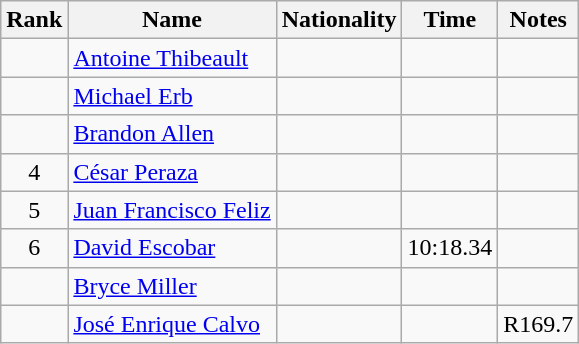<table class="wikitable sortable" style="text-align:center">
<tr>
<th>Rank</th>
<th>Name</th>
<th>Nationality</th>
<th>Time</th>
<th>Notes</th>
</tr>
<tr>
<td></td>
<td align=left><a href='#'>Antoine Thibeault</a></td>
<td align=left></td>
<td></td>
<td></td>
</tr>
<tr>
<td></td>
<td align=left><a href='#'>Michael Erb</a></td>
<td align=left></td>
<td></td>
<td></td>
</tr>
<tr>
<td></td>
<td align=left><a href='#'>Brandon Allen</a></td>
<td align=left></td>
<td></td>
<td></td>
</tr>
<tr>
<td>4</td>
<td align=left><a href='#'>César Peraza</a></td>
<td align=left></td>
<td></td>
<td></td>
</tr>
<tr>
<td>5</td>
<td align=left><a href='#'>Juan Francisco Feliz</a></td>
<td align=left></td>
<td></td>
<td></td>
</tr>
<tr>
<td>6</td>
<td align=left><a href='#'>David Escobar</a></td>
<td align=left></td>
<td>10:18.34</td>
<td></td>
</tr>
<tr>
<td></td>
<td align=left><a href='#'>Bryce Miller</a></td>
<td align=left></td>
<td></td>
<td></td>
</tr>
<tr>
<td></td>
<td align=left><a href='#'>José Enrique Calvo</a></td>
<td align=left></td>
<td></td>
<td>R169.7</td>
</tr>
</table>
